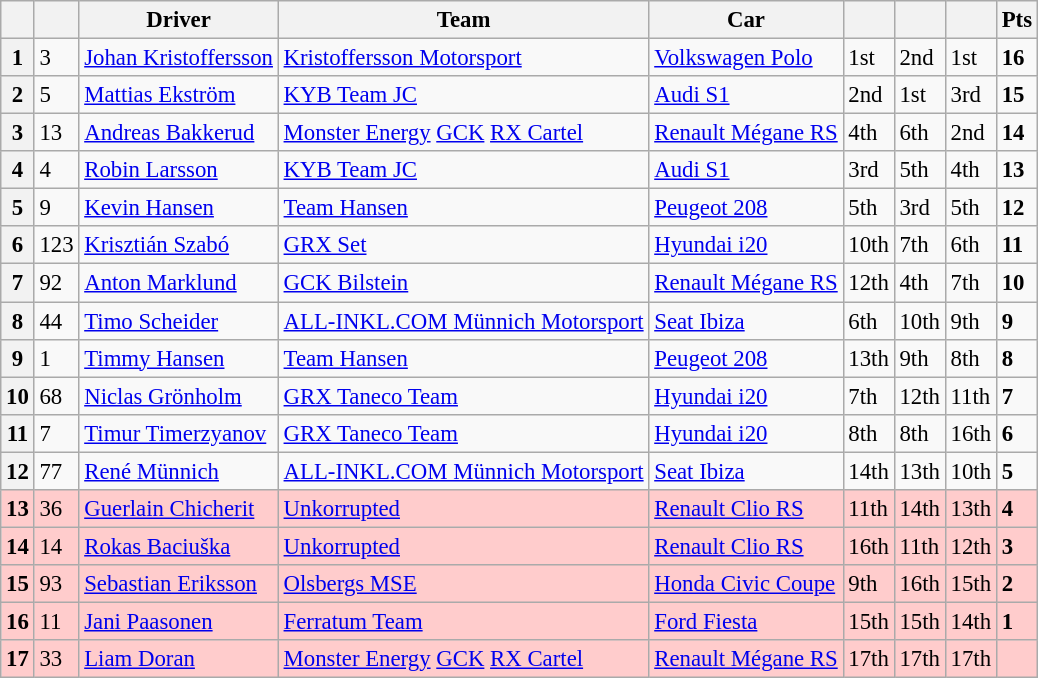<table class="wikitable" style="font-size:95%">
<tr>
<th></th>
<th></th>
<th>Driver</th>
<th>Team</th>
<th>Car</th>
<th></th>
<th></th>
<th></th>
<th>Pts</th>
</tr>
<tr>
<th>1</th>
<td>3</td>
<td> <a href='#'>Johan Kristoffersson</a></td>
<td><a href='#'>Kristoffersson Motorsport</a></td>
<td><a href='#'>Volkswagen Polo</a></td>
<td>1st</td>
<td>2nd</td>
<td>1st</td>
<td><strong>16</strong></td>
</tr>
<tr>
<th>2</th>
<td>5</td>
<td> <a href='#'>Mattias Ekström</a></td>
<td><a href='#'>KYB Team JC</a></td>
<td><a href='#'>Audi S1</a></td>
<td>2nd</td>
<td>1st</td>
<td>3rd</td>
<td><strong>15</strong></td>
</tr>
<tr>
<th>3</th>
<td>13</td>
<td> <a href='#'>Andreas Bakkerud</a></td>
<td><a href='#'>Monster Energy</a> <a href='#'>GCK</a> <a href='#'>RX Cartel</a></td>
<td><a href='#'>Renault Mégane RS</a></td>
<td>4th</td>
<td>6th</td>
<td>2nd</td>
<td><strong>14</strong></td>
</tr>
<tr>
<th>4</th>
<td>4</td>
<td> <a href='#'>Robin Larsson</a></td>
<td><a href='#'>KYB Team JC</a></td>
<td><a href='#'>Audi S1</a></td>
<td>3rd</td>
<td>5th</td>
<td>4th</td>
<td><strong>13</strong></td>
</tr>
<tr>
<th>5</th>
<td>9</td>
<td> <a href='#'>Kevin Hansen</a></td>
<td><a href='#'>Team Hansen</a></td>
<td><a href='#'>Peugeot 208</a></td>
<td>5th</td>
<td>3rd</td>
<td>5th</td>
<td><strong>12</strong></td>
</tr>
<tr>
<th>6</th>
<td>123</td>
<td> <a href='#'>Krisztián Szabó</a></td>
<td><a href='#'>GRX Set</a></td>
<td><a href='#'>Hyundai i20</a></td>
<td>10th</td>
<td>7th</td>
<td>6th</td>
<td><strong>11</strong></td>
</tr>
<tr>
<th>7</th>
<td>92</td>
<td> <a href='#'>Anton Marklund</a></td>
<td><a href='#'>GCK Bilstein</a></td>
<td><a href='#'>Renault Mégane RS</a></td>
<td>12th</td>
<td>4th</td>
<td>7th</td>
<td><strong>10</strong></td>
</tr>
<tr>
<th>8</th>
<td>44</td>
<td> <a href='#'>Timo Scheider</a></td>
<td><a href='#'>ALL-INKL.COM Münnich Motorsport</a></td>
<td><a href='#'>Seat Ibiza</a></td>
<td>6th</td>
<td>10th</td>
<td>9th</td>
<td><strong>9</strong></td>
</tr>
<tr>
<th>9</th>
<td>1</td>
<td> <a href='#'>Timmy Hansen</a></td>
<td><a href='#'>Team Hansen</a></td>
<td><a href='#'>Peugeot 208</a></td>
<td>13th</td>
<td>9th</td>
<td>8th</td>
<td><strong>8</strong></td>
</tr>
<tr>
<th>10</th>
<td>68</td>
<td> <a href='#'>Niclas Grönholm</a></td>
<td><a href='#'>GRX Taneco Team</a></td>
<td><a href='#'>Hyundai i20</a></td>
<td>7th</td>
<td>12th</td>
<td>11th</td>
<td><strong>7</strong></td>
</tr>
<tr>
<th>11</th>
<td>7</td>
<td> <a href='#'>Timur Timerzyanov</a></td>
<td><a href='#'>GRX Taneco Team</a></td>
<td><a href='#'>Hyundai i20</a></td>
<td>8th</td>
<td>8th</td>
<td>16th</td>
<td><strong>6</strong></td>
</tr>
<tr>
<th>12</th>
<td>77</td>
<td> <a href='#'>René Münnich</a></td>
<td><a href='#'>ALL-INKL.COM Münnich Motorsport</a></td>
<td><a href='#'>Seat Ibiza</a></td>
<td>14th</td>
<td>13th</td>
<td>10th</td>
<td><strong>5</strong></td>
</tr>
<tr>
<th style="background:#ffcccc;">13</th>
<td style="background:#ffcccc;">36</td>
<td style="background:#ffcccc;"> <a href='#'>Guerlain Chicherit</a></td>
<td style="background:#ffcccc;"><a href='#'>Unkorrupted</a></td>
<td style="background:#ffcccc;"><a href='#'>Renault Clio RS</a></td>
<td style="background:#ffcccc;">11th</td>
<td style="background:#ffcccc;">14th</td>
<td style="background:#ffcccc;">13th</td>
<td style="background:#ffcccc;"><strong>4</strong></td>
</tr>
<tr>
<th style="background:#ffcccc;">14</th>
<td style="background:#ffcccc;">14</td>
<td style="background:#ffcccc;"> <a href='#'>Rokas Baciuška</a></td>
<td style="background:#ffcccc;"><a href='#'>Unkorrupted</a></td>
<td style="background:#ffcccc;"><a href='#'>Renault Clio RS</a></td>
<td style="background:#ffcccc;">16th</td>
<td style="background:#ffcccc;">11th</td>
<td style="background:#ffcccc;">12th</td>
<td style="background:#ffcccc;"><strong>3</strong></td>
</tr>
<tr>
<th style="background:#ffcccc;">15</th>
<td style="background:#ffcccc;">93</td>
<td style="background:#ffcccc;"> <a href='#'>Sebastian Eriksson</a></td>
<td style="background:#ffcccc;"><a href='#'>Olsbergs MSE</a></td>
<td style="background:#ffcccc;"><a href='#'>Honda Civic Coupe</a></td>
<td style="background:#ffcccc;">9th</td>
<td style="background:#ffcccc;">16th</td>
<td style="background:#ffcccc;">15th</td>
<td style="background:#ffcccc;"><strong>2</strong></td>
</tr>
<tr>
<th style="background:#ffcccc;">16</th>
<td style="background:#ffcccc;">11</td>
<td style="background:#ffcccc;"> <a href='#'>Jani Paasonen</a></td>
<td style="background:#ffcccc;"><a href='#'>Ferratum Team</a></td>
<td style="background:#ffcccc;"><a href='#'>Ford Fiesta</a></td>
<td style="background:#ffcccc;">15th</td>
<td style="background:#ffcccc;">15th</td>
<td style="background:#ffcccc;">14th</td>
<td style="background:#ffcccc;"><strong>1</strong></td>
</tr>
<tr>
<th style="background:#ffcccc;">17</th>
<td style="background:#ffcccc;">33</td>
<td style="background:#ffcccc;"> <a href='#'>Liam Doran</a></td>
<td style="background:#ffcccc;"><a href='#'>Monster Energy</a> <a href='#'>GCK</a> <a href='#'>RX Cartel</a></td>
<td style="background:#ffcccc;"><a href='#'>Renault Mégane RS</a></td>
<td style="background:#ffcccc;">17th</td>
<td style="background:#ffcccc;">17th</td>
<td style="background:#ffcccc;">17th</td>
<td style="background:#ffcccc;"></td>
</tr>
</table>
